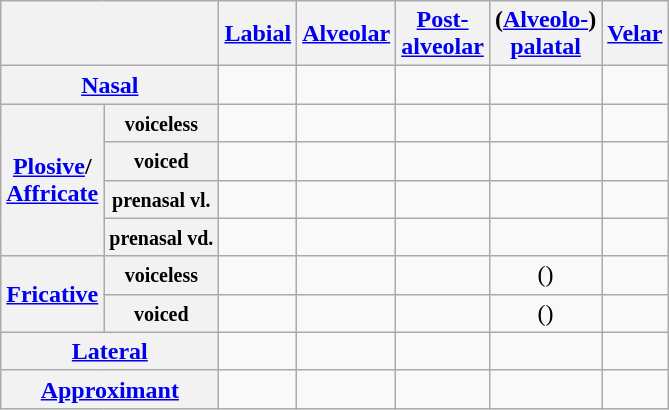<table class="wikitable" style="text-align:center">
<tr>
<th colspan="2"></th>
<th><a href='#'>Labial</a></th>
<th><a href='#'>Alveolar</a></th>
<th><a href='#'>Post-<br>alveolar</a></th>
<th>(<a href='#'>Alveolo-</a>)<a href='#'><br>palatal</a></th>
<th><a href='#'>Velar</a></th>
</tr>
<tr>
<th colspan="2"><a href='#'>Nasal</a></th>
<td></td>
<td></td>
<td></td>
<td></td>
<td></td>
</tr>
<tr>
<th rowspan="4"><a href='#'>Plosive</a>/<br><a href='#'>Affricate</a></th>
<th><small>voiceless</small></th>
<td></td>
<td></td>
<td></td>
<td></td>
<td></td>
</tr>
<tr>
<th><small>voiced</small></th>
<td></td>
<td></td>
<td></td>
<td></td>
<td></td>
</tr>
<tr>
<th><small>prenasal vl.</small></th>
<td></td>
<td></td>
<td></td>
<td></td>
<td></td>
</tr>
<tr>
<th><small>prenasal vd.</small></th>
<td></td>
<td></td>
<td></td>
<td></td>
<td></td>
</tr>
<tr>
<th rowspan="2"><a href='#'>Fricative</a></th>
<th><small>voiceless</small></th>
<td></td>
<td></td>
<td></td>
<td>()</td>
<td></td>
</tr>
<tr>
<th><small>voiced</small></th>
<td></td>
<td></td>
<td></td>
<td>()</td>
<td></td>
</tr>
<tr>
<th colspan="2"><a href='#'>Lateral</a></th>
<td></td>
<td></td>
<td></td>
<td></td>
<td></td>
</tr>
<tr>
<th colspan="2"><a href='#'>Approximant</a></th>
<td></td>
<td></td>
<td></td>
<td></td>
<td></td>
</tr>
</table>
